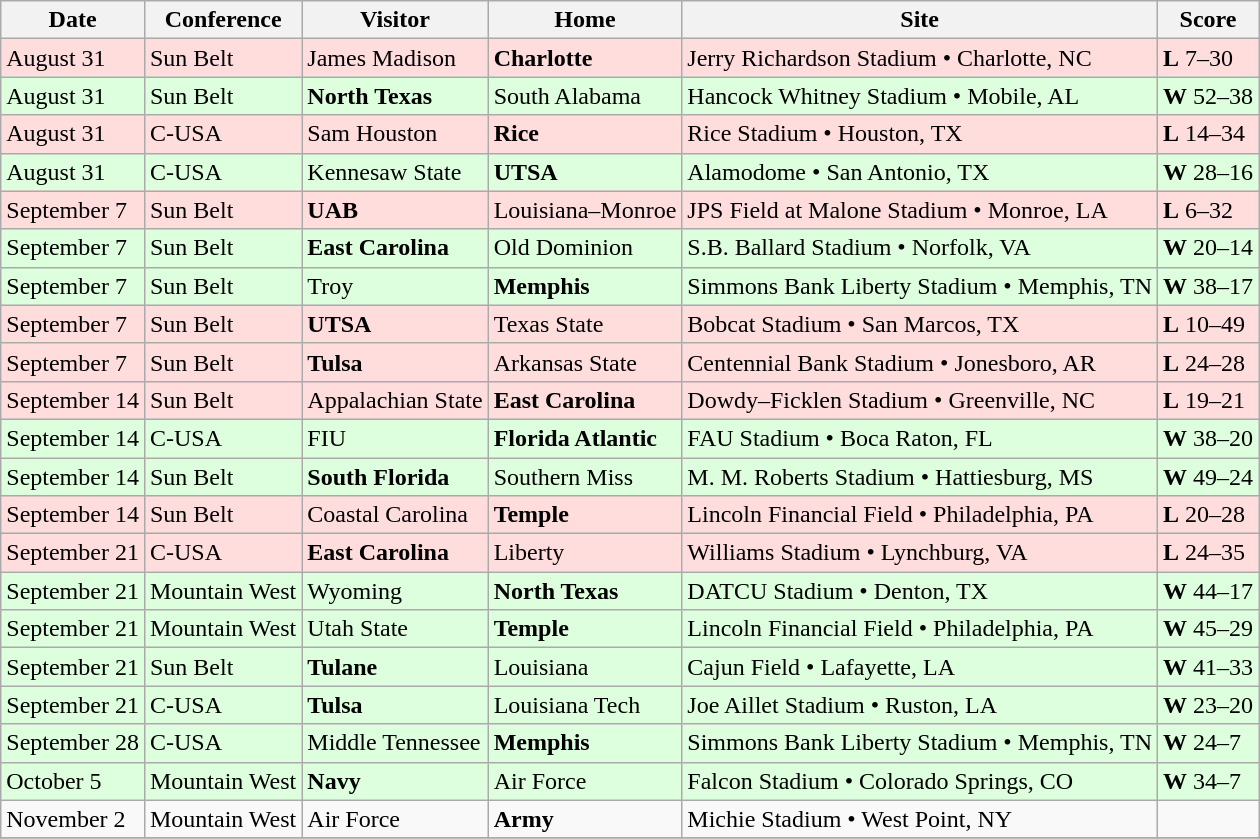<table class="wikitable">
<tr>
<th>Date</th>
<th>Conference</th>
<th>Visitor</th>
<th>Home</th>
<th>Site</th>
<th>Score</th>
</tr>
<tr style="background:#fdd;">
<td>August 31</td>
<td>Sun Belt</td>
<td>James Madison</td>
<td><strong>Charlotte</strong></td>
<td>Jerry Richardson Stadium • Charlotte, NC</td>
<td><strong>L</strong> 7–30</td>
</tr>
<tr style="background:#dfd;">
<td>August 31</td>
<td>Sun Belt</td>
<td><strong>North Texas</strong></td>
<td>South Alabama</td>
<td>Hancock Whitney Stadium • Mobile, AL</td>
<td><strong>W</strong> 52–38</td>
</tr>
<tr style="background:#fdd;">
<td>August 31</td>
<td>C-USA</td>
<td>Sam Houston</td>
<td><strong>Rice</strong></td>
<td>Rice Stadium • Houston, TX</td>
<td><strong>L</strong> 14–34</td>
</tr>
<tr style="background:#dfd;">
<td>August 31</td>
<td>C-USA</td>
<td>Kennesaw State</td>
<td><strong>UTSA</strong></td>
<td>Alamodome • San Antonio, TX</td>
<td><strong>W</strong> 28–16</td>
</tr>
<tr style="background:#fdd;">
<td>September 7</td>
<td>Sun Belt</td>
<td><strong>UAB</strong></td>
<td>Louisiana–Monroe</td>
<td>JPS Field at Malone Stadium • Monroe, LA</td>
<td><strong>L</strong> 6–32</td>
</tr>
<tr style="background:#dfd;">
<td>September 7</td>
<td>Sun Belt</td>
<td><strong>East Carolina</strong></td>
<td>Old Dominion</td>
<td>S.B. Ballard Stadium • Norfolk, VA</td>
<td><strong>W</strong> 20–14</td>
</tr>
<tr style="background:#dfd;">
<td>September 7</td>
<td>Sun Belt</td>
<td>Troy</td>
<td><strong>Memphis</strong></td>
<td>Simmons Bank Liberty Stadium • Memphis, TN</td>
<td><strong>W</strong> 38–17</td>
</tr>
<tr style="background:#fdd;">
<td>September 7</td>
<td>Sun Belt</td>
<td><strong>UTSA</strong></td>
<td>Texas State</td>
<td>Bobcat Stadium • San Marcos, TX</td>
<td><strong>L</strong> 10–49</td>
</tr>
<tr style="background:#fdd;">
<td>September 7</td>
<td>Sun Belt</td>
<td><strong>Tulsa</strong></td>
<td>Arkansas State</td>
<td>Centennial Bank Stadium • Jonesboro, AR</td>
<td><strong>L</strong> 24–28</td>
</tr>
<tr style="background:#fdd;">
<td>September 14</td>
<td>Sun Belt</td>
<td>Appalachian State</td>
<td><strong>East Carolina</strong></td>
<td>Dowdy–Ficklen Stadium • Greenville, NC</td>
<td><strong>L</strong> 19–21</td>
</tr>
<tr style="background:#dfd;">
<td>September 14</td>
<td>C-USA</td>
<td>FIU</td>
<td><strong>Florida Atlantic</strong></td>
<td>FAU Stadium • Boca Raton, FL</td>
<td><strong>W</strong> 38–20</td>
</tr>
<tr style="background:#dfd;">
<td>September 14</td>
<td>Sun Belt</td>
<td><strong>South Florida</strong></td>
<td>Southern Miss</td>
<td>M. M. Roberts Stadium • Hattiesburg, MS</td>
<td><strong>W</strong> 49–24</td>
</tr>
<tr style="background:#fdd;">
<td>September 14</td>
<td>Sun Belt</td>
<td>Coastal Carolina</td>
<td><strong>Temple</strong></td>
<td>Lincoln Financial Field • Philadelphia, PA</td>
<td><strong>L</strong> 20–28</td>
</tr>
<tr style="background:#fdd;">
<td>September 21</td>
<td>C-USA</td>
<td><strong>East Carolina</strong></td>
<td>Liberty</td>
<td>Williams Stadium • Lynchburg, VA</td>
<td><strong>L</strong> 24–35</td>
</tr>
<tr style="background:#dfd;">
<td>September 21</td>
<td>Mountain West</td>
<td>Wyoming</td>
<td><strong>North Texas</strong></td>
<td>DATCU Stadium • Denton, TX</td>
<td><strong>W</strong> 44–17</td>
</tr>
<tr style="background:#dfd;">
<td>September 21</td>
<td>Mountain West</td>
<td>Utah State</td>
<td><strong>Temple</strong></td>
<td>Lincoln Financial Field • Philadelphia, PA</td>
<td><strong>W</strong> 45–29</td>
</tr>
<tr style="background:#dfd;">
<td>September 21</td>
<td>Sun Belt</td>
<td><strong>Tulane</strong></td>
<td>Louisiana</td>
<td>Cajun Field • Lafayette, LA</td>
<td><strong>W</strong> 41–33</td>
</tr>
<tr style="background:#dfd;">
<td>September 21</td>
<td>C-USA</td>
<td><strong>Tulsa</strong></td>
<td>Louisiana Tech</td>
<td>Joe Aillet Stadium • Ruston, LA</td>
<td><strong>W</strong> 23–20</td>
</tr>
<tr style="background:#dfd;">
<td>September 28</td>
<td>C-USA</td>
<td>Middle Tennessee</td>
<td><strong>Memphis</strong></td>
<td>Simmons Bank Liberty Stadium • Memphis, TN</td>
<td><strong>W</strong> 24–7</td>
</tr>
<tr style="background:#dfd;">
<td>October 5</td>
<td>Mountain West</td>
<td><strong>Navy</strong></td>
<td>Air Force</td>
<td>Falcon Stadium • Colorado Springs, CO</td>
<td><strong>W</strong> 34–7</td>
</tr>
<tr>
<td>November 2</td>
<td>Mountain West</td>
<td>Air Force</td>
<td><strong>Army</strong></td>
<td>Michie Stadium • West Point, NY</td>
<td> </td>
</tr>
<tr>
</tr>
</table>
